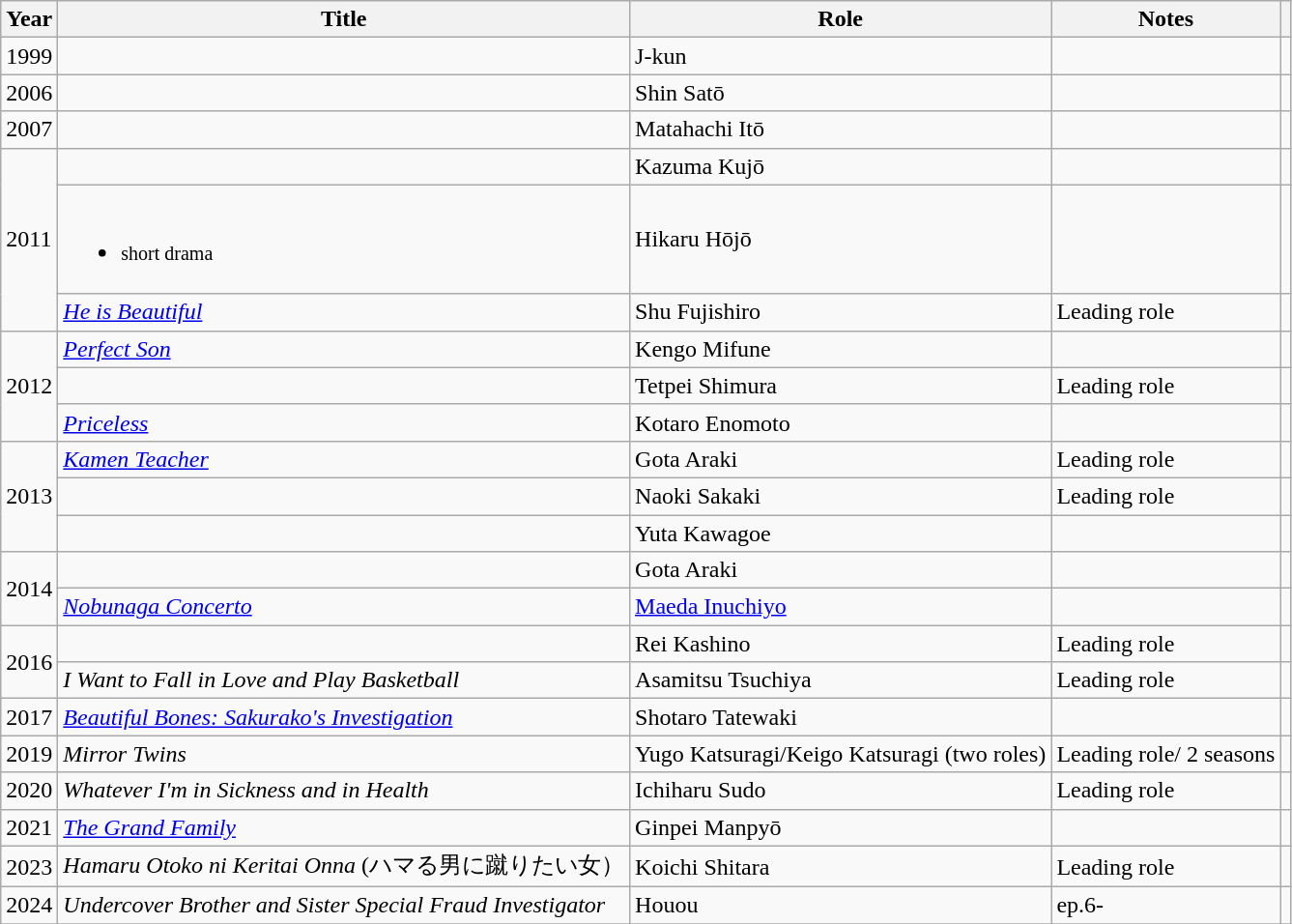<table class="wikitable plainrowheaders sortable">
<tr>
<th>Year</th>
<th>Title</th>
<th>Role</th>
<th class="unsortable">Notes</th>
<th class="unsortable"></th>
</tr>
<tr>
<td>1999</td>
<td></td>
<td>J-kun</td>
<td></td>
<td></td>
</tr>
<tr>
<td>2006</td>
<td></td>
<td>Shin Satō</td>
<td></td>
<td></td>
</tr>
<tr>
<td>2007</td>
<td></td>
<td>Matahachi Itō</td>
<td></td>
<td></td>
</tr>
<tr>
<td rowspan="3">2011</td>
<td></td>
<td>Kazuma Kujō</td>
<td></td>
<td></td>
</tr>
<tr>
<td><br><ul><li><small> short drama</small></li></ul></td>
<td>Hikaru Hōjō</td>
<td></td>
<td></td>
</tr>
<tr>
<td><em><a href='#'>He is Beautiful</a></em></td>
<td>Shu Fujishiro</td>
<td>Leading role</td>
<td></td>
</tr>
<tr>
<td rowspan="3">2012</td>
<td><em><a href='#'>Perfect Son</a></em></td>
<td>Kengo Mifune</td>
<td></td>
<td></td>
</tr>
<tr>
<td></td>
<td>Tetpei Shimura</td>
<td>Leading role</td>
<td></td>
</tr>
<tr>
<td><em><a href='#'>Priceless</a></em></td>
<td>Kotaro Enomoto</td>
<td></td>
<td></td>
</tr>
<tr>
<td rowspan="3">2013</td>
<td><em><a href='#'>Kamen Teacher</a></em></td>
<td>Gota Araki</td>
<td>Leading role</td>
<td></td>
</tr>
<tr>
<td></td>
<td>Naoki Sakaki</td>
<td>Leading role</td>
<td></td>
</tr>
<tr>
<td></td>
<td>Yuta Kawagoe</td>
<td></td>
<td></td>
</tr>
<tr>
<td rowspan="2">2014</td>
<td></td>
<td>Gota Araki</td>
<td></td>
<td></td>
</tr>
<tr>
<td><em><a href='#'>Nobunaga Concerto</a></em></td>
<td><a href='#'>Maeda Inuchiyo</a></td>
<td></td>
<td></td>
</tr>
<tr>
<td rowspan="2">2016</td>
<td></td>
<td>Rei Kashino</td>
<td>Leading role</td>
<td></td>
</tr>
<tr>
<td><em>I Want to Fall in Love and Play Basketball</em></td>
<td>Asamitsu Tsuchiya</td>
<td>Leading role</td>
<td></td>
</tr>
<tr>
<td>2017</td>
<td><em><a href='#'>Beautiful Bones: Sakurako's Investigation</a></em></td>
<td>Shotaro Tatewaki</td>
<td></td>
<td></td>
</tr>
<tr>
<td>2019</td>
<td><em>Mirror Twins</em></td>
<td>Yugo Katsuragi/Keigo Katsuragi (two roles)</td>
<td>Leading role/ 2 seasons</td>
<td></td>
</tr>
<tr>
<td>2020</td>
<td><em>Whatever I'm in Sickness and in Health</em></td>
<td>Ichiharu Sudo</td>
<td>Leading role</td>
<td></td>
</tr>
<tr>
<td>2021</td>
<td><em><a href='#'>The Grand Family</a></em></td>
<td>Ginpei Manpyō</td>
<td></td>
<td></td>
</tr>
<tr>
<td>2023</td>
<td><em>Hamaru Otoko ni Keritai Onna</em> (ハマる男に蹴りたい女）</td>
<td>Koichi Shitara</td>
<td>Leading role</td>
<td></td>
</tr>
<tr>
<td>2024</td>
<td><em>Undercover Brother and Sister Special Fraud Investigator</em></td>
<td>Houou</td>
<td>ep.6-</td>
<td></td>
</tr>
<tr>
</tr>
</table>
